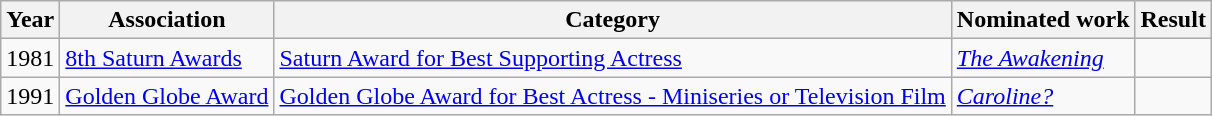<table class="wikitable sortable">
<tr>
<th>Year</th>
<th>Association</th>
<th>Category</th>
<th>Nominated work</th>
<th>Result</th>
</tr>
<tr>
<td>1981</td>
<td><a href='#'>8th Saturn Awards</a></td>
<td><a href='#'>Saturn Award for Best Supporting Actress</a></td>
<td><em><a href='#'>The Awakening</a></em></td>
<td></td>
</tr>
<tr>
<td>1991</td>
<td><a href='#'>Golden Globe Award</a></td>
<td><a href='#'>Golden Globe Award for Best Actress - Miniseries or Television Film</a></td>
<td><em><a href='#'>Caroline?</a></em></td>
<td></td>
</tr>
</table>
